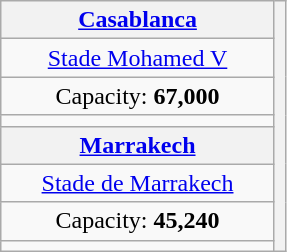<table class=wikitable style="text-align:center">
<tr>
<th width=175><a href='#'>Casablanca</a></th>
<th rowspan=8><br></th>
</tr>
<tr>
<td><a href='#'>Stade Mohamed V</a></td>
</tr>
<tr>
<td>Capacity: <strong>67,000</strong></td>
</tr>
<tr>
<td></td>
</tr>
<tr>
<th><a href='#'>Marrakech</a></th>
</tr>
<tr>
<td><a href='#'>Stade de Marrakech</a></td>
</tr>
<tr>
<td>Capacity: <strong>45,240</strong></td>
</tr>
<tr>
<td></td>
</tr>
</table>
